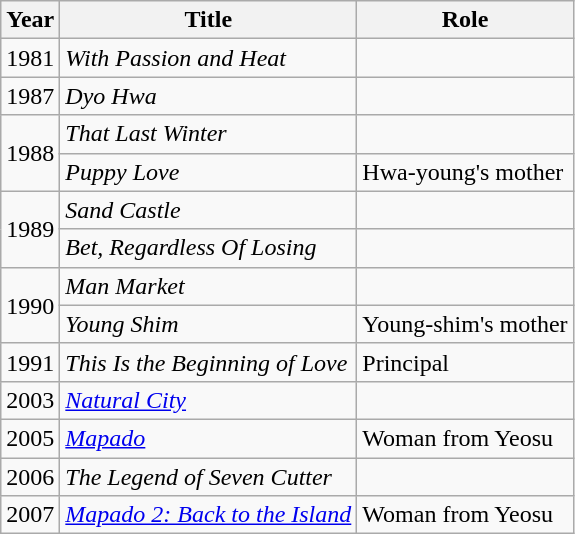<table class="wikitable sortable">
<tr>
<th>Year</th>
<th>Title</th>
<th>Role</th>
</tr>
<tr>
<td>1981</td>
<td><em>With Passion and Heat</em></td>
<td></td>
</tr>
<tr>
<td>1987</td>
<td><em>Dyo Hwa</em></td>
<td></td>
</tr>
<tr>
<td rowspan=2>1988</td>
<td><em>That Last Winter</em></td>
<td></td>
</tr>
<tr>
<td><em>Puppy Love</em></td>
<td>Hwa-young's mother</td>
</tr>
<tr>
<td rowspan=2>1989</td>
<td><em>Sand Castle</em></td>
<td></td>
</tr>
<tr>
<td><em>Bet, Regardless Of Losing</em></td>
<td></td>
</tr>
<tr>
<td rowspan=2>1990</td>
<td><em>Man Market</em></td>
<td></td>
</tr>
<tr>
<td><em>Young Shim</em></td>
<td>Young-shim's mother</td>
</tr>
<tr>
<td>1991</td>
<td><em>This Is the Beginning of Love</em></td>
<td>Principal</td>
</tr>
<tr>
<td>2003</td>
<td><em><a href='#'>Natural City</a></em></td>
<td></td>
</tr>
<tr>
<td>2005</td>
<td><em><a href='#'>Mapado</a></em></td>
<td>Woman from Yeosu</td>
</tr>
<tr>
<td>2006</td>
<td><em>The Legend of Seven Cutter</em></td>
<td></td>
</tr>
<tr>
<td>2007</td>
<td><em><a href='#'>Mapado 2: Back to the Island</a></em></td>
<td>Woman from Yeosu</td>
</tr>
</table>
